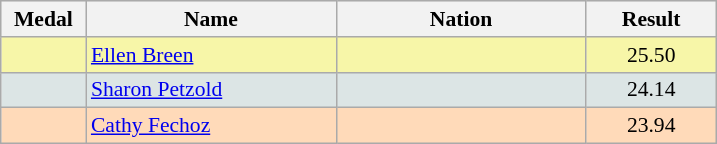<table class=wikitable style="border:1px solid #AAAAAA;font-size:90%">
<tr bgcolor="#E4E4E4">
<th width=50>Medal</th>
<th width=160>Name</th>
<th width=160>Nation</th>
<th width=80>Result</th>
</tr>
<tr bgcolor="#F7F6A8">
<td align="center"></td>
<td><a href='#'>Ellen Breen</a></td>
<td></td>
<td align="center">25.50</td>
</tr>
<tr bgcolor="#DCE5E5">
<td align="center"></td>
<td><a href='#'>Sharon Petzold</a></td>
<td></td>
<td align="center">24.14</td>
</tr>
<tr bgcolor="#FFDAB9">
<td align="center"></td>
<td><a href='#'>Cathy Fechoz</a></td>
<td></td>
<td align="center">23.94</td>
</tr>
</table>
